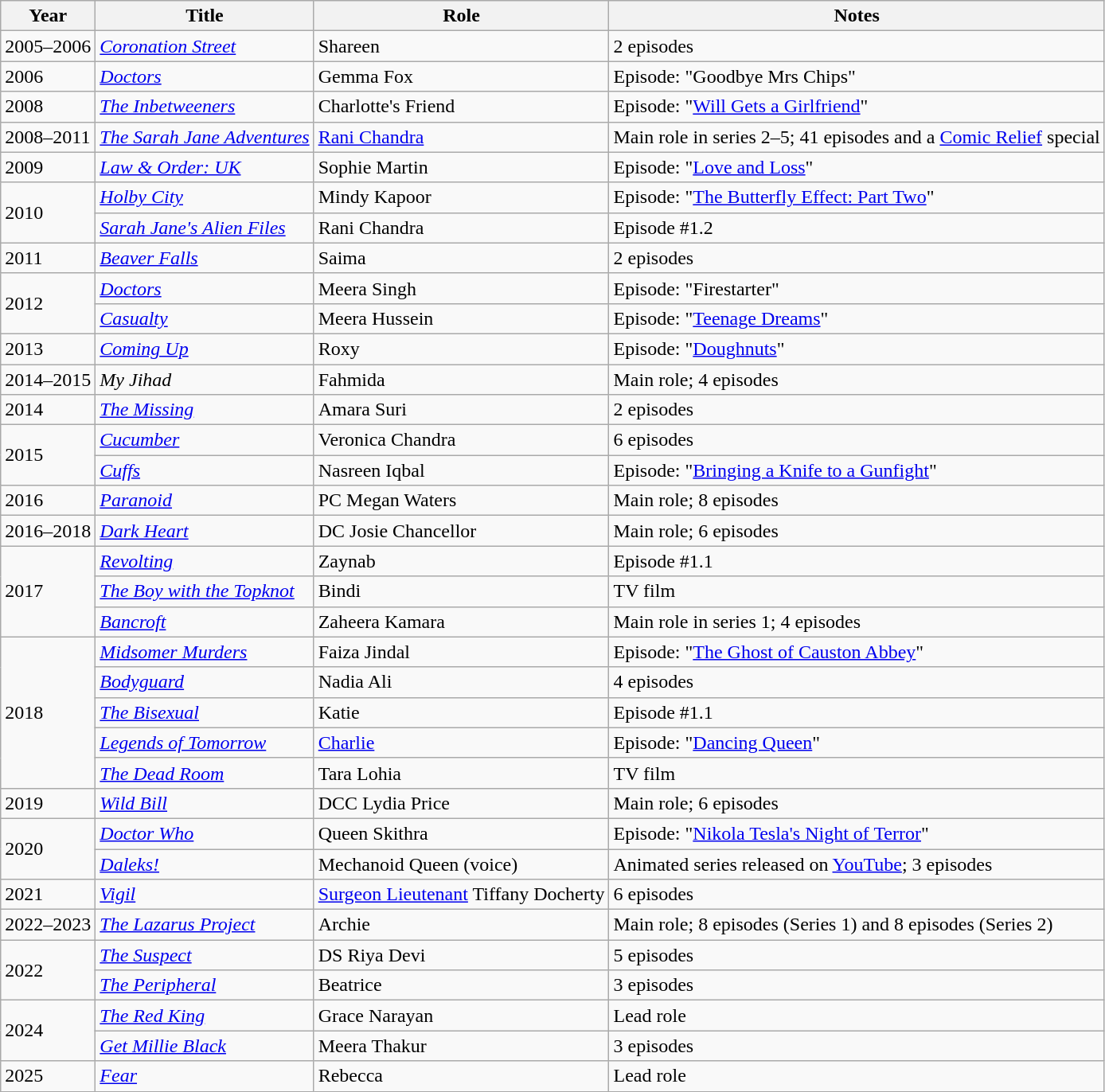<table class="wikitable sortable plainrowheaders">
<tr>
<th scope="col">Year</th>
<th scope="col">Title</th>
<th scope="col">Role</th>
<th scope="col" class="unsortable">Notes</th>
</tr>
<tr>
<td scope="row">2005–2006</td>
<td><em><a href='#'>Coronation Street</a></em></td>
<td>Shareen</td>
<td>2 episodes</td>
</tr>
<tr>
<td scope="row">2006</td>
<td><em><a href='#'>Doctors</a></em></td>
<td>Gemma Fox</td>
<td>Episode: "Goodbye Mrs Chips"</td>
</tr>
<tr>
<td scope="row">2008</td>
<td><em><a href='#'>The Inbetweeners</a></em></td>
<td>Charlotte's Friend</td>
<td>Episode: "<a href='#'>Will Gets a Girlfriend</a>"</td>
</tr>
<tr>
<td scope="row">2008–2011</td>
<td><em><a href='#'>The Sarah Jane Adventures</a></em></td>
<td><a href='#'>Rani Chandra</a></td>
<td>Main role in series 2–5; 41 episodes and a <a href='#'>Comic Relief</a> special</td>
</tr>
<tr>
<td scope="row">2009</td>
<td><em><a href='#'>Law & Order: UK</a></em></td>
<td>Sophie Martin</td>
<td>Episode: "<a href='#'>Love and Loss</a>"</td>
</tr>
<tr>
<td rowspan="2" scope="row">2010</td>
<td><em><a href='#'>Holby City</a></em></td>
<td>Mindy Kapoor</td>
<td>Episode: "<a href='#'>The Butterfly Effect: Part Two</a>"</td>
</tr>
<tr>
<td><em><a href='#'>Sarah Jane's Alien Files</a></em></td>
<td>Rani Chandra</td>
<td>Episode #1.2</td>
</tr>
<tr>
<td scope="row">2011</td>
<td><em><a href='#'>Beaver Falls</a></em></td>
<td>Saima</td>
<td>2 episodes</td>
</tr>
<tr>
<td rowspan="2" scope="row">2012</td>
<td><em><a href='#'>Doctors</a></em></td>
<td>Meera Singh</td>
<td>Episode: "Firestarter"</td>
</tr>
<tr>
<td><em><a href='#'>Casualty</a></em></td>
<td>Meera Hussein</td>
<td>Episode: "<a href='#'>Teenage Dreams</a>"</td>
</tr>
<tr>
<td scope="row">2013</td>
<td><em><a href='#'>Coming Up</a></em></td>
<td>Roxy</td>
<td>Episode: "<a href='#'>Doughnuts</a>"</td>
</tr>
<tr>
<td scope="row">2014–2015</td>
<td><em>My Jihad</em></td>
<td>Fahmida</td>
<td>Main role; 4 episodes</td>
</tr>
<tr>
<td scope="row">2014</td>
<td><em><a href='#'>The Missing</a></em></td>
<td>Amara Suri</td>
<td>2 episodes</td>
</tr>
<tr>
<td rowspan="2" scope="row">2015</td>
<td><em><a href='#'>Cucumber</a></em></td>
<td>Veronica Chandra</td>
<td>6 episodes</td>
</tr>
<tr>
<td><em><a href='#'>Cuffs</a></em></td>
<td>Nasreen Iqbal</td>
<td>Episode: "<a href='#'>Bringing a Knife to a Gunfight</a>"</td>
</tr>
<tr>
<td scope="row">2016</td>
<td><em><a href='#'>Paranoid</a></em></td>
<td>PC Megan Waters</td>
<td>Main role; 8 episodes</td>
</tr>
<tr>
<td scope="row">2016–2018</td>
<td><em><a href='#'>Dark Heart</a></em></td>
<td>DC Josie Chancellor</td>
<td>Main role; 6 episodes</td>
</tr>
<tr>
<td rowspan="3" scope="row">2017</td>
<td><em><a href='#'>Revolting</a></em></td>
<td>Zaynab</td>
<td>Episode #1.1</td>
</tr>
<tr>
<td><em><a href='#'>The Boy with the Topknot</a></em></td>
<td>Bindi</td>
<td>TV film</td>
</tr>
<tr>
<td><em><a href='#'>Bancroft</a></em></td>
<td>Zaheera Kamara</td>
<td>Main role in series 1; 4 episodes</td>
</tr>
<tr>
<td rowspan="5" scope="row">2018</td>
<td><em><a href='#'>Midsomer Murders</a></em></td>
<td>Faiza Jindal</td>
<td>Episode: "<a href='#'>The Ghost of Causton Abbey</a>"</td>
</tr>
<tr>
<td><em><a href='#'>Bodyguard</a></em></td>
<td>Nadia Ali</td>
<td>4 episodes</td>
</tr>
<tr>
<td><em><a href='#'>The Bisexual</a></em></td>
<td>Katie</td>
<td>Episode #1.1</td>
</tr>
<tr>
<td><em><a href='#'>Legends of Tomorrow</a></em></td>
<td><a href='#'>Charlie</a></td>
<td>Episode: "<a href='#'>Dancing Queen</a>"</td>
</tr>
<tr>
<td><em><a href='#'>The Dead Room</a></em></td>
<td>Tara Lohia</td>
<td>TV film</td>
</tr>
<tr>
<td scope="row">2019</td>
<td><em><a href='#'>Wild Bill</a></em></td>
<td>DCC Lydia Price</td>
<td>Main role; 6 episodes</td>
</tr>
<tr>
<td rowspan="2" scope="row">2020</td>
<td><em><a href='#'>Doctor Who</a></em></td>
<td>Queen Skithra</td>
<td>Episode: "<a href='#'>Nikola Tesla's Night of Terror</a>"</td>
</tr>
<tr>
<td><em><a href='#'>Daleks!</a></em></td>
<td>Mechanoid Queen (voice)</td>
<td>Animated series released on <a href='#'>YouTube</a>; 3 episodes</td>
</tr>
<tr>
<td scope="row">2021</td>
<td><em><a href='#'>Vigil</a></em></td>
<td><a href='#'>Surgeon Lieutenant</a> Tiffany Docherty</td>
<td>6 episodes</td>
</tr>
<tr>
<td scope="row">2022–2023</td>
<td><em><a href='#'>The Lazarus Project</a></em></td>
<td>Archie</td>
<td>Main role; 8 episodes (Series 1) and 8 episodes (Series 2)</td>
</tr>
<tr>
<td rowspan="2" scope="row">2022</td>
<td><em><a href='#'>The Suspect</a></em></td>
<td>DS Riya Devi</td>
<td>5 episodes</td>
</tr>
<tr>
<td><em><a href='#'>The Peripheral</a></em></td>
<td>Beatrice</td>
<td>3 episodes</td>
</tr>
<tr>
<td rowspan="2">2024</td>
<td><em><a href='#'>The Red King</a></em></td>
<td>Grace Narayan</td>
<td>Lead role</td>
</tr>
<tr>
<td><em><a href='#'>Get Millie Black</a></em></td>
<td>Meera Thakur</td>
<td>3 episodes</td>
</tr>
<tr>
<td>2025</td>
<td><em><a href='#'>Fear</a></em></td>
<td>Rebecca</td>
<td>Lead role</td>
</tr>
</table>
